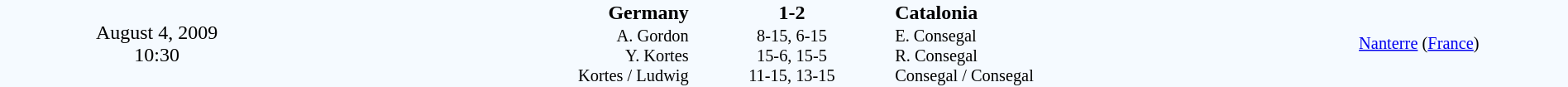<table style="width: 100%; background:#F5FAFF;" cellspacing="0">
<tr>
<td align=center rowspan=3 width=20%>August 4, 2009<br>10:30</td>
</tr>
<tr>
<td width=24% align=right><strong>Germany</strong></td>
<td align=center width=13%><strong>1-2</strong></td>
<td width=24%><strong>Catalonia</strong></td>
<td style=font-size:85% rowspan=3 valign=middle align=center><a href='#'>Nanterre</a> (<a href='#'>France</a>)</td>
</tr>
<tr style=font-size:85%>
<td align=right valign=top>A. Gordon<br>Y. Kortes<br>Kortes / Ludwig</td>
<td align=center>8-15, 6-15<br>15-6, 15-5<br>11-15, 13-15</td>
<td>E. Consegal<br>R. Consegal<br>Consegal / Consegal</td>
</tr>
</table>
